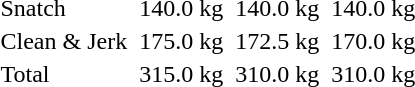<table>
<tr>
<td>Snatch</td>
<td></td>
<td>140.0 kg</td>
<td></td>
<td>140.0 kg</td>
<td></td>
<td>140.0 kg</td>
</tr>
<tr>
<td>Clean & Jerk</td>
<td></td>
<td>175.0 kg</td>
<td></td>
<td>172.5 kg</td>
<td></td>
<td>170.0 kg</td>
</tr>
<tr>
<td>Total</td>
<td></td>
<td>315.0 kg</td>
<td></td>
<td>310.0 kg</td>
<td></td>
<td>310.0 kg</td>
</tr>
</table>
